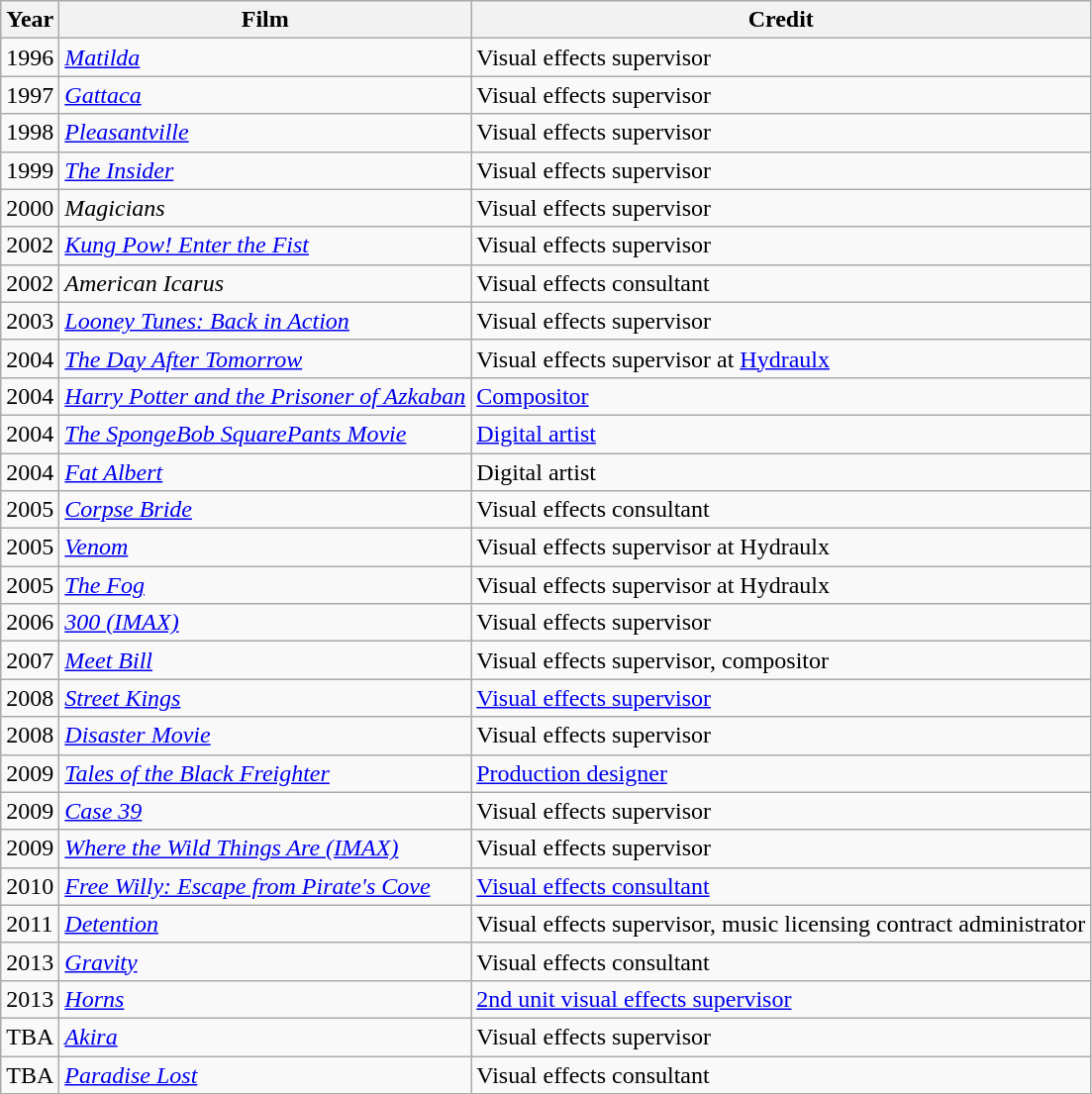<table class="wikitable sortable">
<tr>
<th>Year</th>
<th>Film</th>
<th>Credit</th>
</tr>
<tr>
<td>1996</td>
<td><em><a href='#'>Matilda</a></em></td>
<td>Visual effects supervisor</td>
</tr>
<tr>
<td>1997</td>
<td><em><a href='#'>Gattaca</a></em></td>
<td>Visual effects supervisor</td>
</tr>
<tr>
<td>1998</td>
<td><em><a href='#'>Pleasantville</a></em></td>
<td>Visual effects supervisor</td>
</tr>
<tr>
<td>1999</td>
<td><em><a href='#'>The Insider</a></em></td>
<td>Visual effects supervisor</td>
</tr>
<tr>
<td>2000</td>
<td><em>Magicians</em></td>
<td>Visual effects supervisor</td>
</tr>
<tr>
<td>2002</td>
<td><em><a href='#'>Kung Pow! Enter the Fist</a></em></td>
<td>Visual effects supervisor</td>
</tr>
<tr>
<td>2002</td>
<td><em>American Icarus</em></td>
<td>Visual effects consultant</td>
</tr>
<tr>
<td>2003</td>
<td><em><a href='#'>Looney Tunes: Back in Action</a></em></td>
<td>Visual effects supervisor</td>
</tr>
<tr>
<td>2004</td>
<td><em><a href='#'>The Day After Tomorrow</a></em></td>
<td>Visual effects supervisor at <a href='#'>Hydraulx</a></td>
</tr>
<tr>
<td>2004</td>
<td><em><a href='#'>Harry Potter and the Prisoner of Azkaban</a></em></td>
<td><a href='#'>Compositor</a></td>
</tr>
<tr>
<td>2004</td>
<td><em><a href='#'>The SpongeBob SquarePants Movie</a></em></td>
<td><a href='#'>Digital artist</a></td>
</tr>
<tr>
<td>2004</td>
<td><em><a href='#'>Fat Albert</a></em></td>
<td>Digital artist</td>
</tr>
<tr>
<td>2005</td>
<td><em><a href='#'>Corpse Bride</a></em></td>
<td>Visual effects consultant</td>
</tr>
<tr>
<td>2005</td>
<td><em><a href='#'>Venom</a></em></td>
<td>Visual effects supervisor at Hydraulx</td>
</tr>
<tr>
<td>2005</td>
<td><em><a href='#'>The Fog</a></em></td>
<td>Visual effects supervisor at Hydraulx</td>
</tr>
<tr>
<td>2006</td>
<td><em><a href='#'>300 (IMAX)</a></em></td>
<td>Visual effects supervisor</td>
</tr>
<tr>
<td>2007</td>
<td><em><a href='#'>Meet Bill</a></em></td>
<td>Visual effects supervisor, compositor</td>
</tr>
<tr>
<td>2008</td>
<td><em><a href='#'>Street Kings</a></em></td>
<td><a href='#'>Visual effects supervisor</a></td>
</tr>
<tr>
<td>2008</td>
<td><em><a href='#'>Disaster Movie</a></em></td>
<td>Visual effects supervisor</td>
</tr>
<tr>
<td>2009</td>
<td><em><a href='#'>Tales of the Black Freighter</a></em></td>
<td><a href='#'>Production designer</a></td>
</tr>
<tr>
<td>2009</td>
<td><em><a href='#'>Case 39</a></em></td>
<td>Visual effects supervisor</td>
</tr>
<tr>
<td>2009</td>
<td><em><a href='#'>Where the Wild Things Are (IMAX)</a></em></td>
<td>Visual effects supervisor</td>
</tr>
<tr>
<td>2010</td>
<td><em><a href='#'>Free Willy: Escape from Pirate's Cove</a></em></td>
<td><a href='#'>Visual effects consultant</a></td>
</tr>
<tr>
<td>2011</td>
<td><em><a href='#'>Detention</a></em></td>
<td>Visual effects supervisor, music licensing contract administrator</td>
</tr>
<tr>
<td>2013</td>
<td><em><a href='#'>Gravity</a></em></td>
<td>Visual effects consultant</td>
</tr>
<tr>
<td>2013</td>
<td><em><a href='#'>Horns</a></em></td>
<td><a href='#'>2nd unit visual effects supervisor</a></td>
</tr>
<tr>
<td>TBA</td>
<td><em><a href='#'>Akira</a></em></td>
<td>Visual effects supervisor</td>
</tr>
<tr>
<td>TBA</td>
<td><em><a href='#'>Paradise Lost</a></em></td>
<td>Visual effects consultant</td>
</tr>
</table>
